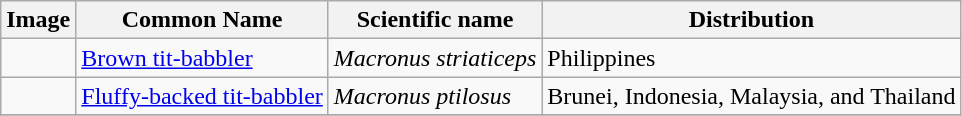<table class="wikitable">
<tr>
<th>Image</th>
<th>Common Name</th>
<th>Scientific name</th>
<th>Distribution</th>
</tr>
<tr>
<td></td>
<td><a href='#'>Brown tit-babbler</a></td>
<td><em>Macronus striaticeps</em></td>
<td>Philippines</td>
</tr>
<tr>
<td></td>
<td><a href='#'>Fluffy-backed tit-babbler</a></td>
<td><em>Macronus ptilosus</em></td>
<td>Brunei, Indonesia, Malaysia, and Thailand</td>
</tr>
<tr>
</tr>
</table>
